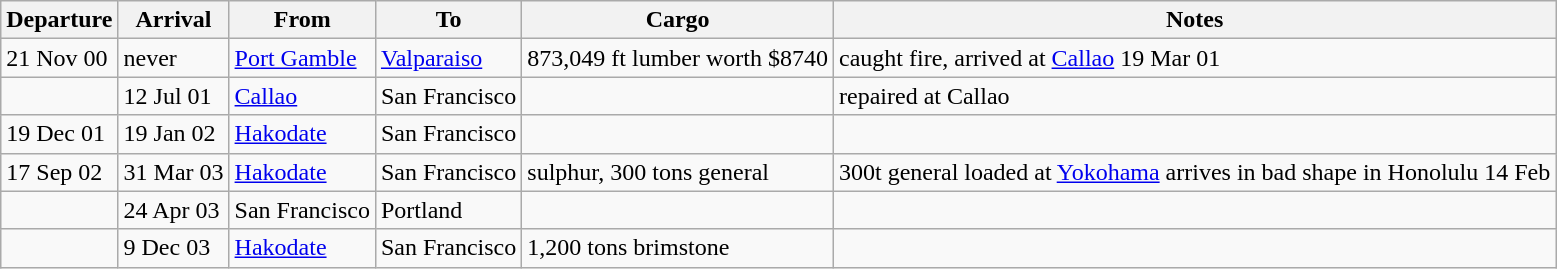<table class=wikitable>
<tr>
<th>Departure</th>
<th>Arrival</th>
<th>From</th>
<th>To</th>
<th>Cargo</th>
<th>Notes</th>
</tr>
<tr>
<td>21 Nov 00</td>
<td>never</td>
<td><a href='#'>Port Gamble</a></td>
<td><a href='#'>Valparaiso</a></td>
<td>873,049 ft lumber worth $8740</td>
<td>caught fire, arrived at <a href='#'>Callao</a> 19 Mar 01</td>
</tr>
<tr>
<td></td>
<td>12 Jul 01</td>
<td><a href='#'>Callao</a></td>
<td>San Francisco</td>
<td></td>
<td>repaired at Callao</td>
</tr>
<tr>
<td>19 Dec 01</td>
<td>19 Jan 02</td>
<td><a href='#'>Hakodate</a></td>
<td>San Francisco</td>
<td></td>
<td></td>
</tr>
<tr>
<td>17 Sep 02</td>
<td>31 Mar 03</td>
<td><a href='#'>Hakodate</a></td>
<td>San Francisco</td>
<td>sulphur, 300 tons general</td>
<td>300t general loaded at <a href='#'>Yokohama</a> arrives in bad shape in Honolulu 14 Feb</td>
</tr>
<tr>
<td></td>
<td>24 Apr 03</td>
<td>San Francisco</td>
<td>Portland</td>
<td></td>
<td></td>
</tr>
<tr>
<td></td>
<td>9 Dec 03</td>
<td><a href='#'>Hakodate</a></td>
<td>San Francisco</td>
<td>1,200 tons brimstone</td>
<td></td>
</tr>
</table>
